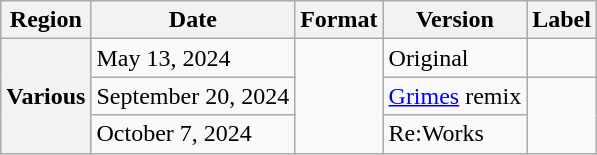<table class="wikitable plainrowheaders">
<tr>
<th scope="col">Region</th>
<th scope="col">Date</th>
<th scope="col">Format</th>
<th scope="col">Version</th>
<th scope="col">Label</th>
</tr>
<tr>
<th scope="row" rowspan="3">Various</th>
<td>May 13, 2024</td>
<td rowspan="3"></td>
<td>Original</td>
<td></td>
</tr>
<tr>
<td>September 20, 2024</td>
<td><a href='#'>Grimes</a> remix</td>
<td rowspan="2"></td>
</tr>
<tr>
<td>October 7, 2024</td>
<td>Re:Works</td>
</tr>
</table>
